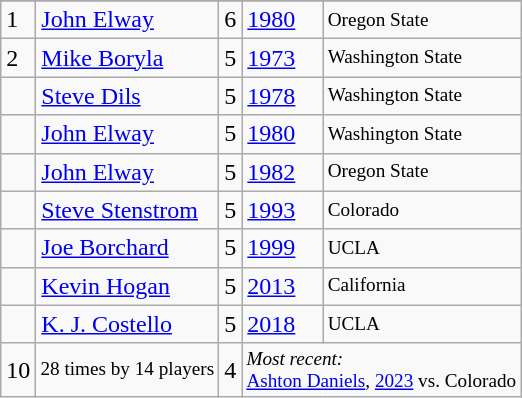<table class="wikitable">
<tr>
</tr>
<tr>
<td>1</td>
<td><a href='#'>John Elway</a></td>
<td>6</td>
<td><a href='#'>1980</a></td>
<td style="font-size:80%;">Oregon State</td>
</tr>
<tr>
<td>2</td>
<td><a href='#'>Mike Boryla</a></td>
<td>5</td>
<td><a href='#'>1973</a></td>
<td style="font-size:80%;">Washington State</td>
</tr>
<tr>
<td></td>
<td><a href='#'>Steve Dils</a></td>
<td>5</td>
<td><a href='#'>1978</a></td>
<td style="font-size:80%;">Washington State</td>
</tr>
<tr>
<td></td>
<td><a href='#'>John Elway</a></td>
<td>5</td>
<td><a href='#'>1980</a></td>
<td style="font-size:80%;">Washington State</td>
</tr>
<tr>
<td></td>
<td><a href='#'>John Elway</a></td>
<td>5</td>
<td><a href='#'>1982</a></td>
<td style="font-size:80%;">Oregon State</td>
</tr>
<tr>
<td></td>
<td><a href='#'>Steve Stenstrom</a></td>
<td>5</td>
<td><a href='#'>1993</a></td>
<td style="font-size:80%;">Colorado</td>
</tr>
<tr>
<td></td>
<td><a href='#'>Joe Borchard</a></td>
<td>5</td>
<td><a href='#'>1999</a></td>
<td style="font-size:80%;">UCLA</td>
</tr>
<tr>
<td></td>
<td><a href='#'>Kevin Hogan</a></td>
<td>5</td>
<td><a href='#'>2013</a></td>
<td style="font-size:80%;">California</td>
</tr>
<tr>
<td></td>
<td><a href='#'>K. J. Costello</a></td>
<td>5</td>
<td><a href='#'>2018</a></td>
<td style="font-size:80%;">UCLA</td>
</tr>
<tr>
<td>10</td>
<td style="font-size:80%;">28 times by 14 players</td>
<td>4</td>
<td colspan=2 style="font-size:80%;"><em>Most recent:</em><br><a href='#'>Ashton Daniels</a>, <a href='#'>2023</a> vs. Colorado</td>
</tr>
</table>
